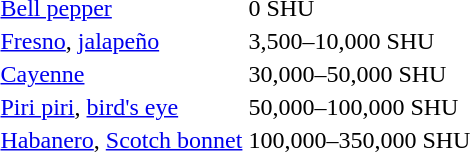<table>
<tr>
<td><a href='#'>Bell pepper</a></td>
<td>0 SHU</td>
</tr>
<tr>
<td><a href='#'>Fresno</a>, <a href='#'>jalapeño</a></td>
<td>3,500–10,000 SHU</td>
</tr>
<tr>
<td><a href='#'>Cayenne</a></td>
<td>30,000–50,000 SHU</td>
</tr>
<tr>
<td><a href='#'>Piri piri</a>, <a href='#'>bird's eye</a></td>
<td>50,000–100,000 SHU</td>
</tr>
<tr>
<td><a href='#'>Habanero</a>, <a href='#'>Scotch bonnet</a></td>
<td>100,000–350,000 SHU</td>
</tr>
<tr>
</tr>
</table>
